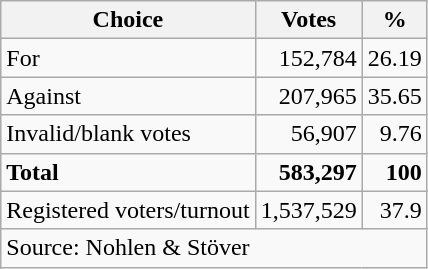<table class=wikitable style=text-align:right>
<tr>
<th>Choice</th>
<th>Votes</th>
<th>%</th>
</tr>
<tr>
<td align=left>For</td>
<td>152,784</td>
<td>26.19</td>
</tr>
<tr>
<td align=left>Against</td>
<td>207,965</td>
<td>35.65</td>
</tr>
<tr>
<td align=left>Invalid/blank votes</td>
<td>56,907</td>
<td>9.76</td>
</tr>
<tr>
<td align=left><strong>Total</strong></td>
<td><strong>583,297</strong></td>
<td><strong>100</strong></td>
</tr>
<tr>
<td align=left>Registered voters/turnout</td>
<td>1,537,529</td>
<td>37.9</td>
</tr>
<tr>
<td align=left colspan=3>Source: Nohlen & Stöver</td>
</tr>
</table>
